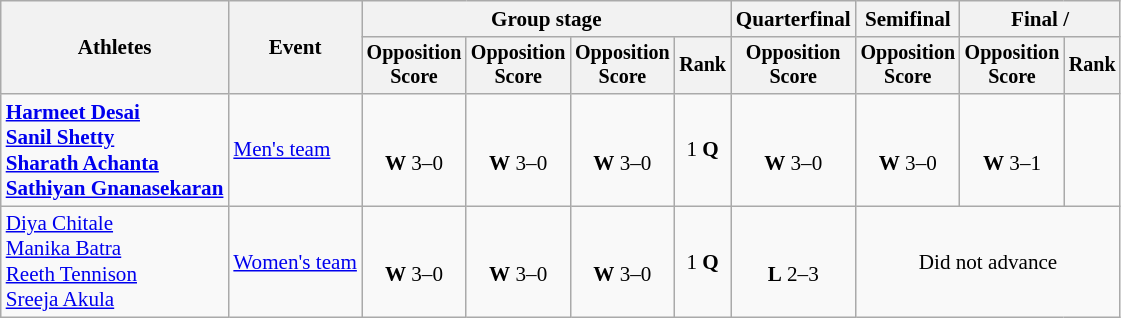<table class=wikitable style=font-size:88%;text-align:center>
<tr>
<th rowspan=2>Athletes</th>
<th rowspan=2>Event</th>
<th colspan=4>Group stage</th>
<th>Quarterfinal</th>
<th>Semifinal</th>
<th colspan=2>Final / </th>
</tr>
<tr style=font-size:95%>
<th>Opposition<br>Score</th>
<th>Opposition<br>Score</th>
<th>Opposition<br>Score</th>
<th>Rank</th>
<th>Opposition<br>Score</th>
<th>Opposition<br>Score</th>
<th>Opposition<br>Score</th>
<th>Rank</th>
</tr>
<tr>
<td align=left><strong><a href='#'>Harmeet Desai</a><br><a href='#'>Sanil Shetty</a><br><a href='#'>Sharath Achanta</a><br><a href='#'>Sathiyan Gnanasekaran</a></strong></td>
<td align=left><a href='#'>Men's team</a></td>
<td><br><strong>W</strong> 3–0</td>
<td><br><strong>W</strong> 3–0</td>
<td><br><strong>W</strong> 3–0</td>
<td>1 <strong>Q</strong></td>
<td><br><strong>W</strong> 3–0</td>
<td><br><strong>W</strong> 3–0</td>
<td><br><strong>W</strong> 3–1</td>
<td></td>
</tr>
<tr>
<td align=left><a href='#'>Diya Chitale</a> <br><a href='#'>Manika Batra</a> <br><a href='#'>Reeth Tennison</a> <br><a href='#'>Sreeja Akula</a></td>
<td align=left><a href='#'>Women's team</a></td>
<td><br><strong>W</strong> 3–0</td>
<td><br><strong>W</strong> 3–0</td>
<td><br><strong>W</strong> 3–0</td>
<td>1 <strong>Q</strong></td>
<td><br><strong>L</strong> 2–3</td>
<td colspan=3>Did not advance</td>
</tr>
</table>
